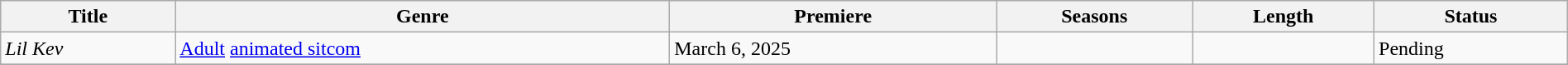<table class="wikitable sortable" style="width:100%;">
<tr>
<th>Title</th>
<th>Genre</th>
<th>Premiere</th>
<th>Seasons</th>
<th>Length</th>
<th>Status</th>
</tr>
<tr>
<td><em>Lil Kev</em></td>
<td><a href='#'>Adult</a> <a href='#'>animated sitcom</a></td>
<td>March 6, 2025</td>
<td></td>
<td></td>
<td>Pending</td>
</tr>
<tr>
</tr>
</table>
